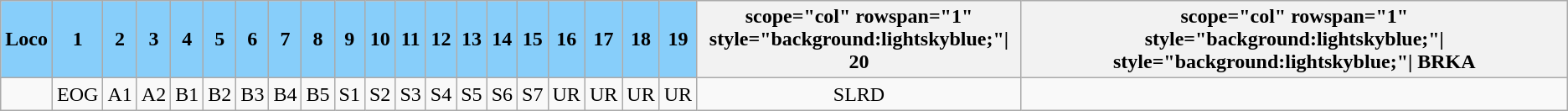<table class="wikitable plainrowheaders unsortable" style="text-align:center">
<tr>
<th scope="col" rowspan="1" style="background:lightskyblue;">Loco</th>
<th scope="col" rowspan="1" style="background:lightskyblue;">1</th>
<th scope="col" rowspan="1" style="background:lightskyblue;">2</th>
<th scope="col" rowspan="1" style="background:lightskyblue;">3</th>
<th scope="col" rowspan="1" style="background:lightskyblue;">4</th>
<th scope="col" rowspan="1" style="background:lightskyblue;">5</th>
<th scope="col" rowspan="1" style="background:lightskyblue;">6</th>
<th scope="col" rowspan="1" style="background:lightskyblue;">7</th>
<th scope="col" rowspan="1" style="background:lightskyblue;">8</th>
<th scope="col" rowspan="1" style="background:lightskyblue;">9</th>
<th scope="col" rowspan="1" style="background:lightskyblue;">10</th>
<th scope="col" rowspan="1" style="background:lightskyblue;">11</th>
<th scope="col" rowspan="1" style="background:lightskyblue;">12</th>
<th scope="col" rowspan="1" style="background:lightskyblue;">13</th>
<th scope="col" rowspan="1" style="background:lightskyblue;">14</th>
<th scope="col" rowspan="1" style="background:lightskyblue;">15</th>
<th scope="col" rowspan="1" style="background:lightskyblue;">16</th>
<th scope="col" rowspan="1" style="background:lightskyblue;">17</th>
<th scope="col" rowspan="1" style="background:lightskyblue;">18</th>
<th scope="col" rowspan="1" style="background:lightskyblue;">19</th>
<th>scope="col" rowspan="1"<br>style="background:lightskyblue;"| 20</th>
<th>scope="col" rowspan="1"<br>style="background:lightskyblue;"| style="background:lightskyblue;"| BRKA</th>
</tr>
<tr>
<td></td>
<td>EOG</td>
<td>A1</td>
<td>A2</td>
<td>B1</td>
<td>B2</td>
<td>B3</td>
<td>B4</td>
<td>B5</td>
<td>S1</td>
<td>S2</td>
<td>S3</td>
<td>S4</td>
<td>S5</td>
<td>S6</td>
<td>S7</td>
<td>UR</td>
<td>UR</td>
<td>UR</td>
<td>UR</td>
<td>SLRD</td>
<td></td>
</tr>
</table>
